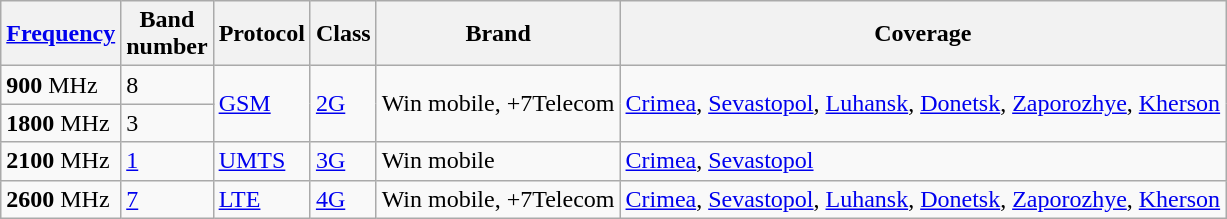<table class="wikitable sortable">
<tr>
<th><a href='#'>Frequency</a></th>
<th>Band <br> number</th>
<th>Protocol</th>
<th>Class</th>
<th>Brand</th>
<th>Coverage</th>
</tr>
<tr>
<td><strong>900</strong> MHz</td>
<td>8</td>
<td rowspan="2"><a href='#'>GSM</a></td>
<td rowspan="2"><a href='#'>2G</a></td>
<td rowspan="2">Win mobile, +7Telecom</td>
<td rowspan="2"><a href='#'>Crimea</a>, <a href='#'>Sevastopol</a>, <a href='#'>Luhansk</a>, <a href='#'>Donetsk</a>, <a href='#'>Zaporozhye</a>, <a href='#'>Kherson</a></td>
</tr>
<tr>
<td><strong>1800</strong> MHz</td>
<td>3</td>
</tr>
<tr>
<td><strong>2100</strong> MHz</td>
<td><a href='#'>1</a></td>
<td><a href='#'>UMTS</a></td>
<td><a href='#'>3G</a></td>
<td>Win mobile</td>
<td><a href='#'>Crimea</a>, <a href='#'>Sevastopol</a></td>
</tr>
<tr>
<td><strong>2600</strong> MHz</td>
<td><a href='#'>7</a></td>
<td><a href='#'>LTE</a></td>
<td><a href='#'>4G</a></td>
<td>Win mobile, +7Telecom</td>
<td><a href='#'>Crimea</a>, <a href='#'>Sevastopol</a>, <a href='#'>Luhansk</a>, <a href='#'>Donetsk</a>, <a href='#'>Zaporozhye</a>, <a href='#'>Kherson</a></td>
</tr>
</table>
